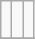<table class="wikitable">
<tr ---->
<td><br></td>
<td><br></td>
<td><br></td>
</tr>
<tr --->
</tr>
</table>
